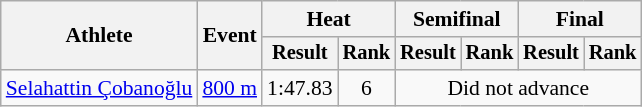<table class=wikitable style="font-size:90%">
<tr>
<th rowspan="2">Athlete</th>
<th rowspan="2">Event</th>
<th colspan="2">Heat</th>
<th colspan="2">Semifinal</th>
<th colspan="2">Final</th>
</tr>
<tr style="font-size:95%">
<th>Result</th>
<th>Rank</th>
<th>Result</th>
<th>Rank</th>
<th>Result</th>
<th>Rank</th>
</tr>
<tr align=center>
<td align=left><a href='#'>Selahattin Çobanoğlu</a></td>
<td align=left><a href='#'>800 m</a></td>
<td>1:47.83</td>
<td>6</td>
<td colspan=4>Did not advance</td>
</tr>
</table>
